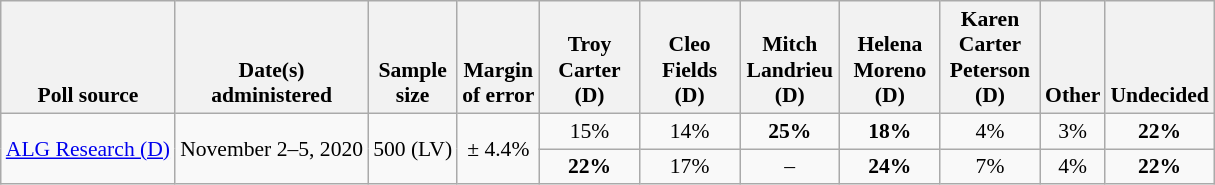<table class="wikitable" style="font-size:90%;text-align:center;">
<tr valign=bottom>
<th>Poll source</th>
<th>Date(s)<br>administered</th>
<th>Sample<br>size</th>
<th>Margin<br>of error</th>
<th style="width:60px;">Troy<br>Carter<br>(D)</th>
<th style="width:60px;">Cleo<br>Fields<br>(D)</th>
<th style="width:60px;">Mitch<br>Landrieu<br>(D)</th>
<th style="width:60px;">Helena<br>Moreno<br>(D)</th>
<th style="width:60px;">Karen<br>Carter<br>Peterson<br>(D)</th>
<th>Other</th>
<th>Undecided</th>
</tr>
<tr>
<td style="text-align:left;" rowspan=2><a href='#'>ALG Research (D)</a></td>
<td rowspan=2>November 2–5, 2020</td>
<td rowspan=2>500 (LV)</td>
<td rowspan=2>± 4.4%</td>
<td>15%</td>
<td>14%</td>
<td><strong>25%</strong></td>
<td><strong>18%</strong></td>
<td>4%</td>
<td>3%</td>
<td><strong>22%</strong></td>
</tr>
<tr>
<td><strong>22%</strong></td>
<td>17%</td>
<td>–</td>
<td><strong>24%</strong></td>
<td>7%</td>
<td>4%</td>
<td><strong>22%</strong></td>
</tr>
</table>
